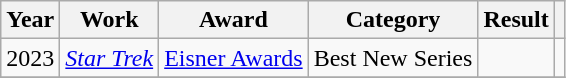<table class="wikitable">
<tr>
<th>Year</th>
<th>Work</th>
<th>Award</th>
<th>Category</th>
<th>Result</th>
<th class="unsortable"></th>
</tr>
<tr>
<td>2023</td>
<td><em><a href='#'>Star Trek</a></em></td>
<td><a href='#'>Eisner Awards</a></td>
<td>Best New Series</td>
<td></td>
<td></td>
</tr>
<tr>
</tr>
</table>
